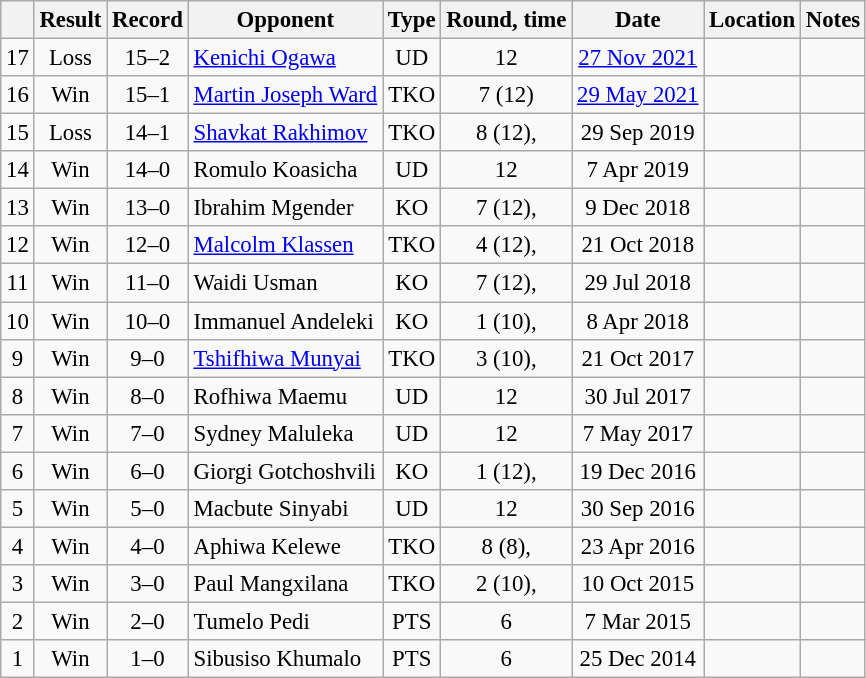<table class="wikitable" style="text-align:center; font-size:95%">
<tr>
<th></th>
<th>Result</th>
<th>Record</th>
<th>Opponent</th>
<th>Type</th>
<th>Round, time</th>
<th>Date</th>
<th>Location</th>
<th>Notes</th>
</tr>
<tr>
<td>17</td>
<td>Loss</td>
<td>15–2</td>
<td align=left> <a href='#'>Kenichi Ogawa</a></td>
<td>UD</td>
<td>12</td>
<td><a href='#'>27 Nov 2021</a></td>
<td align=left> </td>
<td align=left></td>
</tr>
<tr>
<td>16</td>
<td>Win</td>
<td>15–1</td>
<td align=left> <a href='#'>Martin Joseph Ward</a></td>
<td>TKO</td>
<td>7 (12) </td>
<td><a href='#'>29 May 2021</a></td>
<td align=left> </td>
<td></td>
</tr>
<tr>
<td>15</td>
<td>Loss</td>
<td>14–1</td>
<td align=left> <a href='#'>Shavkat Rakhimov</a></td>
<td>TKO</td>
<td>8 (12), </td>
<td>29 Sep 2019</td>
<td align=left> </td>
<td></td>
</tr>
<tr>
<td>14</td>
<td>Win</td>
<td>14–0</td>
<td style="text-align:left;"> Romulo Koasicha</td>
<td>UD</td>
<td>12</td>
<td>7 Apr 2019</td>
<td style="text-align:left;"> </td>
<td style="text-align:left;"></td>
</tr>
<tr>
<td>13</td>
<td>Win</td>
<td>13–0</td>
<td style="text-align:left;"> Ibrahim Mgender</td>
<td>KO</td>
<td>7 (12), </td>
<td>9 Dec 2018</td>
<td style="text-align:left;"> </td>
<td style="text-align:left;"></td>
</tr>
<tr>
<td>12</td>
<td>Win</td>
<td>12–0</td>
<td style="text-align:left;"> <a href='#'>Malcolm Klassen</a></td>
<td>TKO</td>
<td>4 (12), </td>
<td>21 Oct 2018</td>
<td style="text-align:left;"> </td>
<td style="text-align:left;"></td>
</tr>
<tr>
<td>11</td>
<td>Win</td>
<td>11–0</td>
<td style="text-align:left;"> Waidi Usman</td>
<td>KO</td>
<td>7 (12), </td>
<td>29 Jul 2018</td>
<td style="text-align:left;"> </td>
<td style="text-align:left;"></td>
</tr>
<tr>
<td>10</td>
<td>Win</td>
<td>10–0</td>
<td style="text-align:left;"> Immanuel Andeleki</td>
<td>KO</td>
<td>1 (10), </td>
<td>8 Apr 2018</td>
<td style="text-align:left;"> </td>
<td></td>
</tr>
<tr>
<td>9</td>
<td>Win</td>
<td>9–0</td>
<td style="text-align:left;"> <a href='#'>Tshifhiwa Munyai</a></td>
<td>TKO</td>
<td>3 (10), </td>
<td>21 Oct 2017</td>
<td style="text-align:left;"> </td>
<td></td>
</tr>
<tr>
<td>8</td>
<td>Win</td>
<td>8–0</td>
<td style="text-align:left;"> Rofhiwa Maemu</td>
<td>UD</td>
<td>12</td>
<td>30 Jul 2017</td>
<td style="text-align:left;"> </td>
<td style="text-align:left;"></td>
</tr>
<tr>
<td>7</td>
<td>Win</td>
<td>7–0</td>
<td style="text-align:left;"> Sydney Maluleka</td>
<td>UD</td>
<td>12</td>
<td>7 May 2017</td>
<td style="text-align:left;"> </td>
<td style="text-align:left;"></td>
</tr>
<tr>
<td>6</td>
<td>Win</td>
<td>6–0</td>
<td style="text-align:left;"> Giorgi Gotchoshvili</td>
<td>KO</td>
<td>1 (12), </td>
<td>19 Dec 2016</td>
<td style="text-align:left;"> </td>
<td style="text-align:left;"></td>
</tr>
<tr>
<td>5</td>
<td>Win</td>
<td>5–0</td>
<td style="text-align:left;"> Macbute Sinyabi</td>
<td>UD</td>
<td>12</td>
<td>30 Sep 2016</td>
<td style="text-align:left;"> </td>
<td style="text-align:left;"></td>
</tr>
<tr>
<td>4</td>
<td>Win</td>
<td>4–0</td>
<td style="text-align:left;"> Aphiwa Kelewe</td>
<td>TKO</td>
<td>8 (8), </td>
<td>23 Apr 2016</td>
<td style="text-align:left;"> </td>
<td></td>
</tr>
<tr>
<td>3</td>
<td>Win</td>
<td>3–0</td>
<td style="text-align:left;"> Paul Mangxilana</td>
<td>TKO</td>
<td>2 (10), </td>
<td>10 Oct 2015</td>
<td style="text-align:left;"> </td>
<td></td>
</tr>
<tr>
<td>2</td>
<td>Win</td>
<td>2–0</td>
<td style="text-align:left;"> Tumelo Pedi</td>
<td>PTS</td>
<td>6</td>
<td>7 Mar 2015</td>
<td style="text-align:left;"> </td>
<td></td>
</tr>
<tr>
<td>1</td>
<td>Win</td>
<td>1–0</td>
<td style="text-align:left;"> Sibusiso Khumalo</td>
<td>PTS</td>
<td>6</td>
<td>25 Dec 2014</td>
<td style="text-align:left;"> </td>
<td></td>
</tr>
</table>
